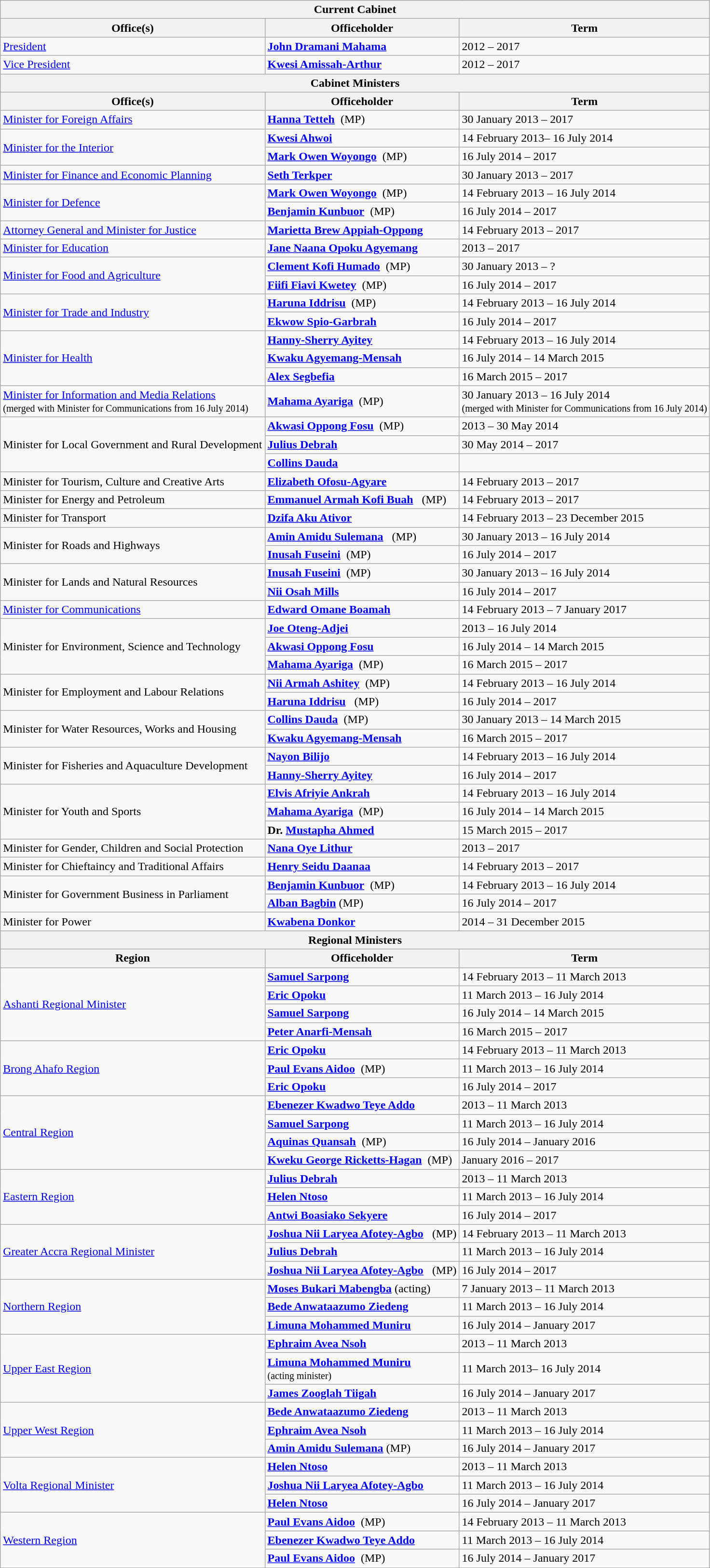<table class="wikitable">
<tr>
<th colspan=3 bgcolor=ccccff>Current Cabinet</th>
</tr>
<tr>
<th>Office(s)</th>
<th>Officeholder</th>
<th>Term</th>
</tr>
<tr>
<td><a href='#'>President</a></td>
<td><strong><a href='#'>John Dramani Mahama</a></strong></td>
<td>2012 – 2017</td>
</tr>
<tr>
<td><a href='#'>Vice President</a></td>
<td><strong><a href='#'>Kwesi Amissah-Arthur</a></strong></td>
<td>2012 – 2017</td>
</tr>
<tr>
<th colspan=3 bgcolor=ccccff>Cabinet Ministers</th>
</tr>
<tr>
<th>Office(s)</th>
<th>Officeholder</th>
<th>Term<br></th>
</tr>
<tr>
<td><a href='#'>Minister for Foreign Affairs</a></td>
<td><strong><a href='#'>Hanna Tetteh</a></strong>  (MP)</td>
<td>30 January 2013 – 2017</td>
</tr>
<tr>
<td rowspan=2><a href='#'>Minister for the Interior</a></td>
<td><strong><a href='#'>Kwesi Ahwoi</a></strong></td>
<td>14 February 2013– 16 July 2014</td>
</tr>
<tr>
<td><strong><a href='#'>Mark Owen Woyongo</a></strong>  (MP)</td>
<td>16 July 2014 – 2017</td>
</tr>
<tr>
<td><a href='#'>Minister for Finance and Economic Planning</a></td>
<td><strong><a href='#'>Seth Terkper</a></strong></td>
<td>30 January 2013 – 2017</td>
</tr>
<tr>
<td rowspan=2><a href='#'>Minister for Defence</a></td>
<td><strong><a href='#'>Mark Owen Woyongo</a></strong>  (MP)</td>
<td>14 February 2013  – 16 July 2014</td>
</tr>
<tr>
<td><strong><a href='#'>Benjamin Kunbuor</a></strong>  (MP)</td>
<td>16 July 2014 – 2017</td>
</tr>
<tr>
<td><a href='#'>Attorney General and Minister for Justice</a></td>
<td><strong><a href='#'>Marietta Brew Appiah-Oppong</a></strong></td>
<td>14 February 2013 – 2017</td>
</tr>
<tr>
<td><a href='#'>Minister for Education</a></td>
<td><strong><a href='#'>Jane Naana Opoku Agyemang</a></strong></td>
<td>2013 – 2017</td>
</tr>
<tr>
<td rowspan=2><a href='#'>Minister for Food and Agriculture</a></td>
<td><strong><a href='#'>Clement Kofi Humado</a></strong>  (MP)</td>
<td>30 January 2013 – ?</td>
</tr>
<tr>
<td><strong><a href='#'>Fiifi Fiavi Kwetey</a></strong>  (MP)</td>
<td>16 July 2014  – 2017</td>
</tr>
<tr>
<td rowspan=2><a href='#'>Minister for Trade and Industry</a></td>
<td><strong><a href='#'>Haruna Iddrisu</a></strong>  (MP)</td>
<td>14 February 2013 – 16 July 2014</td>
</tr>
<tr>
<td><strong><a href='#'>Ekwow Spio-Garbrah</a></strong></td>
<td>16 July 2014 – 2017</td>
</tr>
<tr>
<td rowspan=3><a href='#'>Minister for Health</a></td>
<td><strong><a href='#'>Hanny-Sherry Ayitey</a></strong></td>
<td>14 February 2013 – 16 July 2014</td>
</tr>
<tr>
<td><strong><a href='#'>Kwaku Agyemang-Mensah</a></strong></td>
<td>16 July 2014 – 14 March 2015</td>
</tr>
<tr>
<td><strong><a href='#'>Alex Segbefia</a></strong></td>
<td>16 March 2015 – 2017</td>
</tr>
<tr>
<td><a href='#'>Minister for Information and Media Relations</a><br><small>(merged with Minister for Communications from 16 July 2014)</small></td>
<td><strong><a href='#'>Mahama Ayariga</a></strong>  (MP)</td>
<td>30 January 2013 – 16 July 2014<br><small>(merged with Minister for Communications from 16 July 2014)</small></td>
</tr>
<tr>
<td rowspan=3>Minister for Local Government and Rural Development</td>
<td><strong><a href='#'>Akwasi Oppong Fosu</a></strong>  (MP)</td>
<td>2013 – 30 May 2014</td>
</tr>
<tr>
<td><strong><a href='#'>Julius Debrah</a></strong></td>
<td>30 May 2014 – 2017</td>
</tr>
<tr>
<td><strong><a href='#'>Collins Dauda</a></strong></td>
<td></td>
</tr>
<tr>
<td>Minister for Tourism, Culture and Creative Arts</td>
<td><strong><a href='#'>Elizabeth Ofosu-Agyare</a></strong></td>
<td>14 February 2013 – 2017</td>
</tr>
<tr>
<td>Minister for Energy and Petroleum</td>
<td><strong><a href='#'>Emmanuel Armah Kofi Buah</a></strong>   (MP)</td>
<td>14 February 2013 – 2017</td>
</tr>
<tr>
<td>Minister for Transport</td>
<td><strong><a href='#'>Dzifa Aku Ativor</a></strong></td>
<td>14 February 2013 – 23 December 2015</td>
</tr>
<tr>
<td rowspan=2>Minister for Roads and Highways</td>
<td><strong><a href='#'>Amin Amidu Sulemana</a></strong>   (MP)</td>
<td>30 January 2013 – 16 July 2014</td>
</tr>
<tr>
<td><strong><a href='#'>Inusah Fuseini</a></strong>  (MP)</td>
<td>16 July 2014 – 2017</td>
</tr>
<tr>
<td rowspan=2>Minister for Lands and Natural Resources</td>
<td><strong><a href='#'>Inusah Fuseini</a></strong>  (MP)</td>
<td>30 January 2013 – 16 July 2014</td>
</tr>
<tr>
<td><strong><a href='#'>Nii Osah Mills</a></strong></td>
<td>16 July 2014 – 2017</td>
</tr>
<tr>
<td><a href='#'>Minister for Communications</a></td>
<td><strong><a href='#'>Edward Omane Boamah</a></strong></td>
<td>14 February 2013 – 7 January 2017</td>
</tr>
<tr>
<td rowspan=3>Minister for Environment, Science and Technology</td>
<td><strong><a href='#'>Joe Oteng-Adjei</a></strong></td>
<td>2013  – 16 July 2014</td>
</tr>
<tr>
<td><strong><a href='#'>Akwasi Oppong Fosu</a></strong></td>
<td>16 July 2014 – 14 March 2015</td>
</tr>
<tr>
<td><strong><a href='#'>Mahama Ayariga</a></strong>  (MP)</td>
<td>16 March 2015 – 2017</td>
</tr>
<tr>
<td rowspan=2>Minister for Employment and Labour Relations</td>
<td><strong><a href='#'>Nii Armah Ashitey</a></strong>  (MP)</td>
<td>14 February 2013  – 16 July 2014</td>
</tr>
<tr>
<td><strong><a href='#'>Haruna Iddrisu</a></strong>   (MP)</td>
<td>16 July 2014 – 2017</td>
</tr>
<tr>
<td rowspan=2>Minister for Water Resources, Works and Housing</td>
<td><strong><a href='#'>Collins Dauda</a></strong>  (MP)</td>
<td>30 January 2013 – 14 March 2015</td>
</tr>
<tr>
<td><strong><a href='#'>Kwaku Agyemang-Mensah</a></strong> </td>
<td>16 March 2015 – 2017</td>
</tr>
<tr>
<td rowspan=2>Minister for Fisheries and Aquaculture Development</td>
<td><strong><a href='#'>Nayon Bilijo</a></strong></td>
<td>14 February 2013 – 16 July 2014</td>
</tr>
<tr>
<td><strong><a href='#'>Hanny-Sherry Ayitey</a></strong></td>
<td>16 July 2014 – 2017</td>
</tr>
<tr>
<td rowspan=3>Minister for Youth and Sports</td>
<td><strong><a href='#'>Elvis Afriyie Ankrah</a></strong></td>
<td>14 February 2013 – 16 July 2014</td>
</tr>
<tr>
<td><strong><a href='#'>Mahama Ayariga</a></strong>  (MP)</td>
<td>16 July 2014 – 14 March 2015</td>
</tr>
<tr>
<td><strong>Dr. <a href='#'>Mustapha Ahmed</a></strong></td>
<td>15 March 2015 – 2017</td>
</tr>
<tr>
<td>Minister for Gender, Children and Social Protection</td>
<td><strong><a href='#'>Nana Oye Lithur</a></strong></td>
<td>2013 – 2017</td>
</tr>
<tr>
<td>Minister for Chieftaincy and Traditional Affairs</td>
<td><strong><a href='#'>Henry Seidu Daanaa</a></strong></td>
<td>14 February 2013 – 2017</td>
</tr>
<tr>
<td rowspan=2>Minister for Government Business in Parliament</td>
<td><strong><a href='#'>Benjamin Kunbuor</a></strong>  (MP)</td>
<td>14 February 2013 – 16 July 2014</td>
</tr>
<tr>
<td><strong><a href='#'>Alban Bagbin</a></strong> (MP)</td>
<td>16 July 2014 – 2017</td>
</tr>
<tr>
<td>Minister for Power</td>
<td><strong><a href='#'>Kwabena Donkor</a></strong></td>
<td>2014 – 31 December 2015</td>
</tr>
<tr>
<th colspan=3 bgcolor=ccccff>Regional Ministers</th>
</tr>
<tr>
<th>Region</th>
<th>Officeholder</th>
<th>Term</th>
</tr>
<tr>
<td rowspan=4><a href='#'>Ashanti Regional Minister</a></td>
<td><strong><a href='#'>Samuel Sarpong</a></strong></td>
<td>14 February 2013 – 11 March 2013</td>
</tr>
<tr>
<td><strong><a href='#'>Eric Opoku</a></strong></td>
<td>11 March 2013 – 16 July 2014</td>
</tr>
<tr>
<td><strong><a href='#'>Samuel Sarpong</a></strong></td>
<td>16 July 2014 – 14 March 2015</td>
</tr>
<tr>
<td><strong><a href='#'>Peter Anarfi-Mensah</a></strong></td>
<td>16 March 2015 – 2017</td>
</tr>
<tr>
<td rowspan=3><a href='#'>Brong Ahafo Region</a></td>
<td><strong><a href='#'>Eric Opoku</a></strong></td>
<td>14 February 2013 – 11 March 2013</td>
</tr>
<tr>
<td><strong><a href='#'>Paul Evans Aidoo</a></strong>  (MP)</td>
<td>11 March 2013 – 16 July 2014</td>
</tr>
<tr>
<td><strong><a href='#'>Eric Opoku</a></strong></td>
<td>16 July 2014 – 2017</td>
</tr>
<tr>
<td rowspan=4><a href='#'>Central Region</a></td>
<td><strong><a href='#'>Ebenezer Kwadwo Teye Addo</a></strong></td>
<td>2013 – 11 March 2013</td>
</tr>
<tr>
<td><strong><a href='#'>Samuel Sarpong</a></strong></td>
<td>11 March 2013 – 16 July 2014</td>
</tr>
<tr>
<td><strong><a href='#'>Aquinas Quansah</a></strong>  (MP)</td>
<td>16 July 2014 – January 2016</td>
</tr>
<tr>
<td><strong><a href='#'>Kweku George Ricketts-Hagan</a></strong>  (MP)</td>
<td>January 2016 – 2017</td>
</tr>
<tr>
<td rowspan=3><a href='#'>Eastern Region</a></td>
<td><strong><a href='#'>Julius Debrah</a></strong></td>
<td>2013 – 11 March 2013</td>
</tr>
<tr>
<td><strong><a href='#'>Helen Ntoso</a></strong></td>
<td>11 March 2013 – 16 July 2014</td>
</tr>
<tr>
<td><strong><a href='#'>Antwi Boasiako Sekyere</a></strong></td>
<td>16 July 2014 – 2017</td>
</tr>
<tr>
<td rowspan=3><a href='#'>Greater Accra Regional Minister</a></td>
<td><strong><a href='#'>Joshua Nii Laryea Afotey-Agbo</a></strong>   (MP)</td>
<td>14 February 2013 – 11 March 2013</td>
</tr>
<tr>
<td><strong><a href='#'>Julius Debrah</a></strong></td>
<td>11 March 2013 – 16 July 2014</td>
</tr>
<tr>
<td><strong><a href='#'>Joshua Nii Laryea Afotey-Agbo</a></strong>   (MP)</td>
<td>16 July 2014 – 2017</td>
</tr>
<tr>
<td rowspan=3><a href='#'>Northern Region</a></td>
<td><strong><a href='#'>Moses Bukari Mabengba</a></strong> (acting)</td>
<td>7 January 2013 – 11 March 2013</td>
</tr>
<tr>
<td><strong><a href='#'>Bede Anwataazumo Ziedeng</a></strong></td>
<td>11 March 2013 – 16 July 2014</td>
</tr>
<tr>
<td><strong><a href='#'>Limuna Mohammed Muniru</a></strong></td>
<td>16 July 2014 – January 2017</td>
</tr>
<tr>
<td rowspan=3><a href='#'>Upper East Region</a></td>
<td><strong><a href='#'>Ephraim Avea Nsoh</a></strong></td>
<td>2013 – 11 March 2013</td>
</tr>
<tr>
<td><strong><a href='#'>Limuna Mohammed Muniru</a></strong><br><small>(acting minister)</small></td>
<td>11 March 2013– 16 July 2014</td>
</tr>
<tr>
<td><strong><a href='#'>James Zooglah Tiigah</a></strong></td>
<td>16 July 2014 – January 2017</td>
</tr>
<tr>
<td rowspan=3><a href='#'>Upper West Region</a></td>
<td><strong><a href='#'>Bede Anwataazumo Ziedeng</a></strong></td>
<td>2013 – 11 March 2013</td>
</tr>
<tr>
<td><strong><a href='#'>Ephraim Avea Nsoh</a></strong></td>
<td>11 March 2013 – 16 July 2014</td>
</tr>
<tr>
<td><strong><a href='#'>Amin Amidu Sulemana</a></strong> (MP)</td>
<td>16 July 2014 – January 2017</td>
</tr>
<tr>
<td rowspan=3><a href='#'>Volta Regional Minister</a></td>
<td><strong><a href='#'>Helen Ntoso</a></strong></td>
<td>2013 – 11 March 2013</td>
</tr>
<tr>
<td><strong><a href='#'>Joshua Nii Laryea Afotey-Agbo</a></strong></td>
<td>11 March 2013 – 16 July 2014</td>
</tr>
<tr>
<td><strong><a href='#'>Helen Ntoso</a></strong></td>
<td>16 July 2014 – January 2017</td>
</tr>
<tr>
<td rowspan=3><a href='#'>Western Region</a></td>
<td><strong><a href='#'>Paul Evans Aidoo</a></strong>  (MP)</td>
<td>14 February 2013 – 11 March 2013</td>
</tr>
<tr>
<td><strong><a href='#'>Ebenezer Kwadwo Teye Addo</a></strong></td>
<td>11 March 2013 – 16 July 2014</td>
</tr>
<tr>
<td><strong><a href='#'>Paul Evans Aidoo</a></strong>  (MP)</td>
<td>16 July 2014 – January 2017</td>
</tr>
<tr>
</tr>
</table>
